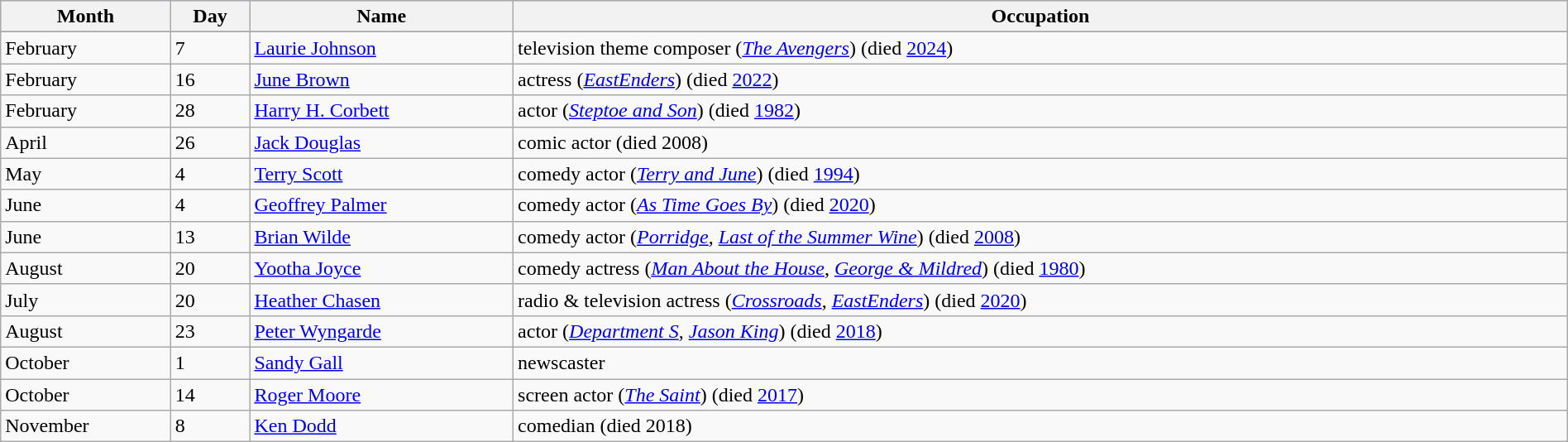<table width=100% class="wikitable">
<tr bgcolor="#ccccff" align="left">
<th>Month</th>
<th>Day</th>
<th>Name</th>
<th>Occupation</th>
</tr>
<tr>
</tr>
<tr valign="top">
<td>February</td>
<td>7</td>
<td><a href='#'>Laurie Johnson</a></td>
<td>television theme composer (<em><a href='#'>The Avengers</a></em>) (died <a href='#'>2024</a>)</td>
</tr>
<tr valign="top">
<td>February</td>
<td>16</td>
<td><a href='#'>June Brown</a></td>
<td>actress (<em><a href='#'>EastEnders</a></em>) (died <a href='#'>2022</a>)</td>
</tr>
<tr valign="top">
<td>February</td>
<td>28</td>
<td><a href='#'>Harry H. Corbett</a></td>
<td>actor (<em><a href='#'>Steptoe and Son</a></em>) (died <a href='#'>1982</a>)</td>
</tr>
<tr valign="top">
<td>April</td>
<td>26</td>
<td><a href='#'>Jack Douglas</a></td>
<td>comic actor (died 2008)</td>
</tr>
<tr valign="top">
<td>May</td>
<td>4</td>
<td><a href='#'>Terry Scott</a></td>
<td>comedy actor (<em><a href='#'>Terry and June</a></em>) (died <a href='#'>1994</a>)</td>
</tr>
<tr valign="top">
<td>June</td>
<td>4</td>
<td><a href='#'>Geoffrey Palmer</a></td>
<td>comedy actor (<em><a href='#'>As Time Goes By</a></em>) (died <a href='#'>2020</a>)</td>
</tr>
<tr valign="top">
<td>June</td>
<td>13</td>
<td><a href='#'>Brian Wilde</a></td>
<td>comedy actor (<em><a href='#'>Porridge</a></em>, <em><a href='#'>Last of the Summer Wine</a></em>) (died <a href='#'>2008</a>)</td>
</tr>
<tr valign="top">
<td>August</td>
<td>20</td>
<td><a href='#'>Yootha Joyce</a></td>
<td>comedy actress (<em><a href='#'>Man About the House</a></em>, <em><a href='#'>George & Mildred</a></em>) (died <a href='#'>1980</a>)</td>
</tr>
<tr valign="top">
<td>July</td>
<td>20</td>
<td><a href='#'>Heather Chasen</a></td>
<td>radio & television actress (<em><a href='#'>Crossroads</a></em>, <em><a href='#'>EastEnders</a></em>) (died <a href='#'>2020</a>)</td>
</tr>
<tr valign="top">
<td>August</td>
<td>23</td>
<td><a href='#'>Peter Wyngarde</a></td>
<td>actor (<em><a href='#'>Department S</a></em>, <em><a href='#'>Jason King</a></em>) (died <a href='#'>2018</a>)</td>
</tr>
<tr valign="top">
<td>October</td>
<td>1</td>
<td><a href='#'>Sandy Gall</a></td>
<td>newscaster</td>
</tr>
<tr valign="top">
<td>October</td>
<td>14</td>
<td><a href='#'>Roger Moore</a></td>
<td>screen actor (<em><a href='#'>The Saint</a></em>) (died <a href='#'>2017</a>)</td>
</tr>
<tr valign="top">
<td>November</td>
<td>8</td>
<td><a href='#'>Ken Dodd</a></td>
<td>comedian (died 2018)</td>
</tr>
</table>
